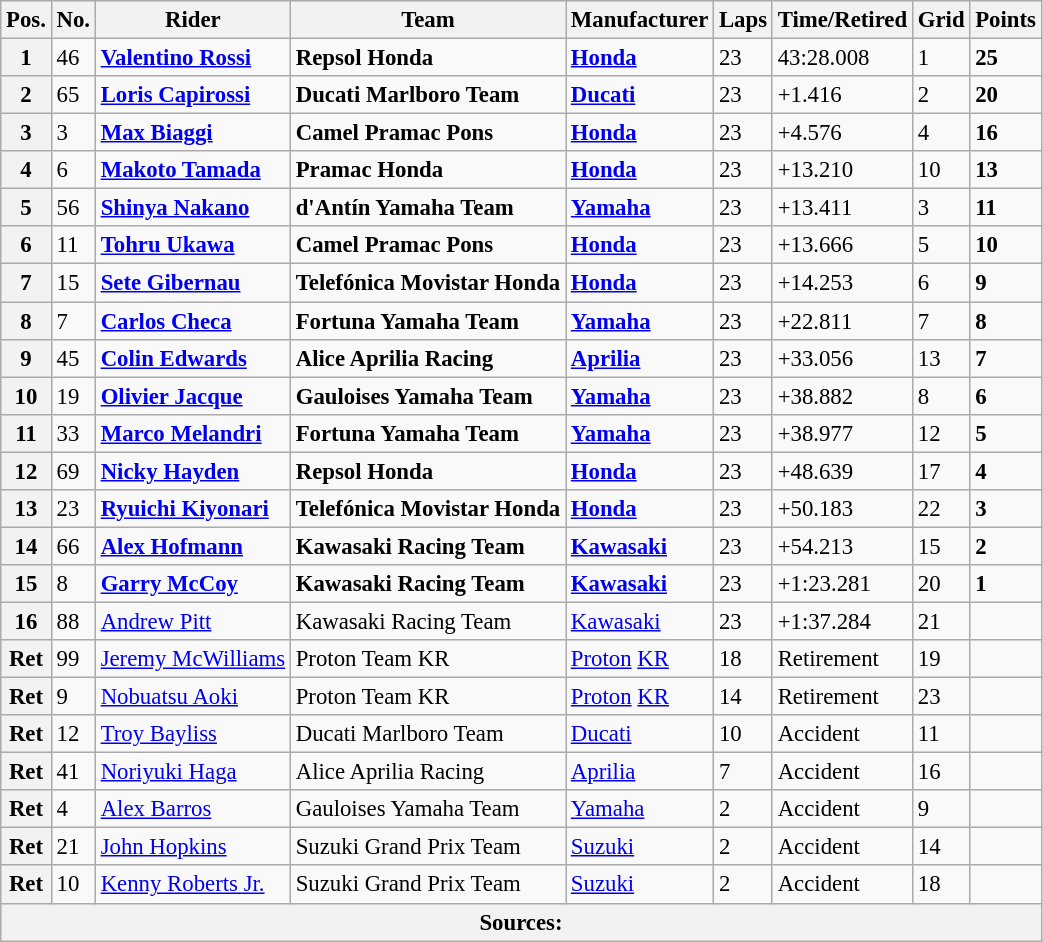<table class="wikitable" style="font-size: 95%;">
<tr>
<th>Pos.</th>
<th>No.</th>
<th>Rider</th>
<th>Team</th>
<th>Manufacturer</th>
<th>Laps</th>
<th>Time/Retired</th>
<th>Grid</th>
<th>Points</th>
</tr>
<tr>
<th>1</th>
<td>46</td>
<td> <strong><a href='#'>Valentino Rossi</a></strong></td>
<td><strong>Repsol Honda</strong></td>
<td><strong><a href='#'>Honda</a></strong></td>
<td>23</td>
<td>43:28.008</td>
<td>1</td>
<td><strong>25</strong></td>
</tr>
<tr>
<th>2</th>
<td>65</td>
<td> <strong><a href='#'>Loris Capirossi</a></strong></td>
<td><strong>Ducati Marlboro Team</strong></td>
<td><strong><a href='#'>Ducati</a></strong></td>
<td>23</td>
<td>+1.416</td>
<td>2</td>
<td><strong>20</strong></td>
</tr>
<tr>
<th>3</th>
<td>3</td>
<td> <strong><a href='#'>Max Biaggi</a></strong></td>
<td><strong>Camel Pramac Pons</strong></td>
<td><strong><a href='#'>Honda</a></strong></td>
<td>23</td>
<td>+4.576</td>
<td>4</td>
<td><strong>16</strong></td>
</tr>
<tr>
<th>4</th>
<td>6</td>
<td> <strong><a href='#'>Makoto Tamada</a></strong></td>
<td><strong>Pramac Honda</strong></td>
<td><strong><a href='#'>Honda</a></strong></td>
<td>23</td>
<td>+13.210</td>
<td>10</td>
<td><strong>13</strong></td>
</tr>
<tr>
<th>5</th>
<td>56</td>
<td> <strong><a href='#'>Shinya Nakano</a></strong></td>
<td><strong>d'Antín Yamaha Team</strong></td>
<td><strong><a href='#'>Yamaha</a></strong></td>
<td>23</td>
<td>+13.411</td>
<td>3</td>
<td><strong>11</strong></td>
</tr>
<tr>
<th>6</th>
<td>11</td>
<td> <strong><a href='#'>Tohru Ukawa</a></strong></td>
<td><strong>Camel Pramac Pons</strong></td>
<td><strong><a href='#'>Honda</a></strong></td>
<td>23</td>
<td>+13.666</td>
<td>5</td>
<td><strong>10</strong></td>
</tr>
<tr>
<th>7</th>
<td>15</td>
<td> <strong><a href='#'>Sete Gibernau</a></strong></td>
<td><strong>Telefónica Movistar Honda</strong></td>
<td><strong><a href='#'>Honda</a></strong></td>
<td>23</td>
<td>+14.253</td>
<td>6</td>
<td><strong>9</strong></td>
</tr>
<tr>
<th>8</th>
<td>7</td>
<td> <strong><a href='#'>Carlos Checa</a></strong></td>
<td><strong>Fortuna Yamaha Team</strong></td>
<td><strong><a href='#'>Yamaha</a></strong></td>
<td>23</td>
<td>+22.811</td>
<td>7</td>
<td><strong>8</strong></td>
</tr>
<tr>
<th>9</th>
<td>45</td>
<td> <strong><a href='#'>Colin Edwards</a></strong></td>
<td><strong>Alice Aprilia Racing</strong></td>
<td><strong><a href='#'>Aprilia</a></strong></td>
<td>23</td>
<td>+33.056</td>
<td>13</td>
<td><strong>7</strong></td>
</tr>
<tr>
<th>10</th>
<td>19</td>
<td> <strong><a href='#'>Olivier Jacque</a></strong></td>
<td><strong>Gauloises Yamaha Team</strong></td>
<td><strong><a href='#'>Yamaha</a></strong></td>
<td>23</td>
<td>+38.882</td>
<td>8</td>
<td><strong>6</strong></td>
</tr>
<tr>
<th>11</th>
<td>33</td>
<td> <strong><a href='#'>Marco Melandri</a></strong></td>
<td><strong>Fortuna Yamaha Team</strong></td>
<td><strong><a href='#'>Yamaha</a></strong></td>
<td>23</td>
<td>+38.977</td>
<td>12</td>
<td><strong>5</strong></td>
</tr>
<tr>
<th>12</th>
<td>69</td>
<td> <strong><a href='#'>Nicky Hayden</a></strong></td>
<td><strong>Repsol Honda</strong></td>
<td><strong><a href='#'>Honda</a></strong></td>
<td>23</td>
<td>+48.639</td>
<td>17</td>
<td><strong>4</strong></td>
</tr>
<tr>
<th>13</th>
<td>23</td>
<td> <strong><a href='#'>Ryuichi Kiyonari</a></strong></td>
<td><strong>Telefónica Movistar Honda</strong></td>
<td><strong><a href='#'>Honda</a></strong></td>
<td>23</td>
<td>+50.183</td>
<td>22</td>
<td><strong>3</strong></td>
</tr>
<tr>
<th>14</th>
<td>66</td>
<td> <strong><a href='#'>Alex Hofmann</a></strong></td>
<td><strong>Kawasaki Racing Team</strong></td>
<td><strong><a href='#'>Kawasaki</a></strong></td>
<td>23</td>
<td>+54.213</td>
<td>15</td>
<td><strong>2</strong></td>
</tr>
<tr>
<th>15</th>
<td>8</td>
<td> <strong><a href='#'>Garry McCoy</a></strong></td>
<td><strong>Kawasaki Racing Team</strong></td>
<td><strong><a href='#'>Kawasaki</a></strong></td>
<td>23</td>
<td>+1:23.281</td>
<td>20</td>
<td><strong>1</strong></td>
</tr>
<tr>
<th>16</th>
<td>88</td>
<td> <a href='#'>Andrew Pitt</a></td>
<td>Kawasaki Racing Team</td>
<td><a href='#'>Kawasaki</a></td>
<td>23</td>
<td>+1:37.284</td>
<td>21</td>
<td></td>
</tr>
<tr>
<th>Ret</th>
<td>99</td>
<td> <a href='#'>Jeremy McWilliams</a></td>
<td>Proton Team KR</td>
<td><a href='#'>Proton</a> <a href='#'>KR</a></td>
<td>18</td>
<td>Retirement</td>
<td>19</td>
<td></td>
</tr>
<tr>
<th>Ret</th>
<td>9</td>
<td> <a href='#'>Nobuatsu Aoki</a></td>
<td>Proton Team KR</td>
<td><a href='#'>Proton</a> <a href='#'>KR</a></td>
<td>14</td>
<td>Retirement</td>
<td>23</td>
<td></td>
</tr>
<tr>
<th>Ret</th>
<td>12</td>
<td> <a href='#'>Troy Bayliss</a></td>
<td>Ducati Marlboro Team</td>
<td><a href='#'>Ducati</a></td>
<td>10</td>
<td>Accident</td>
<td>11</td>
<td></td>
</tr>
<tr>
<th>Ret</th>
<td>41</td>
<td> <a href='#'>Noriyuki Haga</a></td>
<td>Alice Aprilia Racing</td>
<td><a href='#'>Aprilia</a></td>
<td>7</td>
<td>Accident</td>
<td>16</td>
<td></td>
</tr>
<tr>
<th>Ret</th>
<td>4</td>
<td> <a href='#'>Alex Barros</a></td>
<td>Gauloises Yamaha Team</td>
<td><a href='#'>Yamaha</a></td>
<td>2</td>
<td>Accident</td>
<td>9</td>
<td></td>
</tr>
<tr>
<th>Ret</th>
<td>21</td>
<td> <a href='#'>John Hopkins</a></td>
<td>Suzuki Grand Prix Team</td>
<td><a href='#'>Suzuki</a></td>
<td>2</td>
<td>Accident</td>
<td>14</td>
<td></td>
</tr>
<tr>
<th>Ret</th>
<td>10</td>
<td> <a href='#'>Kenny Roberts Jr.</a></td>
<td>Suzuki Grand Prix Team</td>
<td><a href='#'>Suzuki</a></td>
<td>2</td>
<td>Accident</td>
<td>18</td>
<td></td>
</tr>
<tr>
<th colspan=9>Sources: </th>
</tr>
</table>
